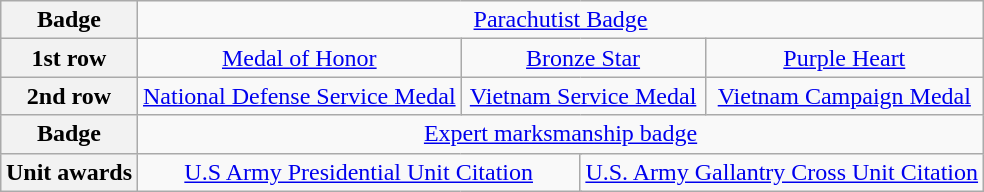<table class="wikitable" style="margin:1em auto; text-align:center;">
<tr>
<th><strong>Badge</strong></th>
<td colspan="12"><a href='#'>Parachutist Badge</a></td>
</tr>
<tr>
<th>1st row</th>
<td colspan="4"><a href='#'>Medal of Honor</a></td>
<td colspan="4"><a href='#'>Bronze Star</a> <br></td>
<td colspan="4"><a href='#'>Purple Heart</a></td>
</tr>
<tr>
<th>2nd row</th>
<td colspan="4"><a href='#'>National Defense Service Medal</a></td>
<td colspan="4"><a href='#'>Vietnam Service Medal</a> <br></td>
<td colspan="4"><a href='#'>Vietnam Campaign Medal</a> <br></td>
</tr>
<tr>
<th>Badge</th>
<td colspan="12"><a href='#'>Expert marksmanship badge</a> <br></td>
</tr>
<tr>
<th>Unit awards</th>
<td colspan="6"><a href='#'>U.S Army Presidential Unit Citation</a></td>
<td colspan="6"><a href='#'>U.S. Army Gallantry Cross Unit Citation</a></td>
</tr>
</table>
